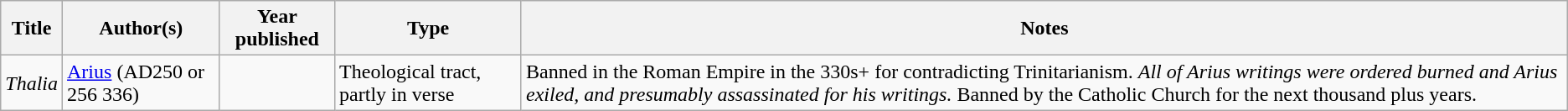<table class="wikitable sortable">
<tr>
<th>Title</th>
<th>Author(s)</th>
<th>Year published</th>
<th>Type</th>
<th class="unsortable">Notes</th>
</tr>
<tr>
<td><em>Thalia</em></td>
<td><a href='#'>Arius</a> (AD250 or 256  336)</td>
<td></td>
<td>Theological tract, partly in verse</td>
<td>Banned in the Roman Empire in the 330s+ for contradicting Trinitarianism. <em>All of Arius writings were ordered burned and Arius exiled, and presumably assassinated for his writings.</em> Banned by the Catholic Church for the next thousand plus years.</td>
</tr>
</table>
